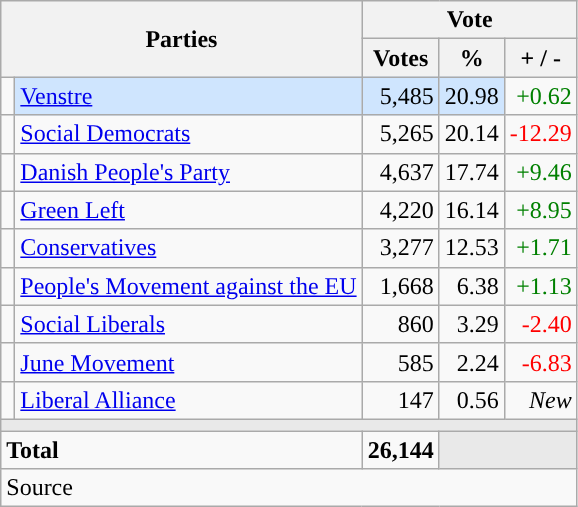<table class="wikitable" style="text-align:right;">
<tr>
<th style="text-align:centre;" rowspan="2" colspan="2" width="225">Parties</th>
<th colspan="3">Vote</th>
</tr>
<tr>
<th width="15">Votes</th>
<th width="15">%</th>
<th width="15">+ / -</th>
</tr>
<tr>
<td width="2" style="color:inherit;background:"></td>
<td bgcolor=#cfe5fe   align="left"><a href='#'>Venstre</a></td>
<td bgcolor=#cfe5fe>5,485</td>
<td bgcolor=#cfe5fe>20.98</td>
<td style=color:green;>+0.62</td>
</tr>
<tr>
<td width="2" style="color:inherit;background:"></td>
<td align="left"><a href='#'>Social Democrats</a></td>
<td>5,265</td>
<td>20.14</td>
<td style=color:red;>-12.29</td>
</tr>
<tr>
<td width="2" style="color:inherit;background:"></td>
<td align="left"><a href='#'>Danish People's Party</a></td>
<td>4,637</td>
<td>17.74</td>
<td style=color:green;>+9.46</td>
</tr>
<tr>
<td width="2" style="color:inherit;background:"></td>
<td align="left"><a href='#'>Green Left</a></td>
<td>4,220</td>
<td>16.14</td>
<td style=color:green;>+8.95</td>
</tr>
<tr>
<td width="2" style="color:inherit;background:"></td>
<td align="left"><a href='#'>Conservatives</a></td>
<td>3,277</td>
<td>12.53</td>
<td style=color:green;>+1.71</td>
</tr>
<tr>
<td width="2" style="color:inherit;background:"></td>
<td align="left"><a href='#'>People's Movement against the EU</a></td>
<td>1,668</td>
<td>6.38</td>
<td style=color:green;>+1.13</td>
</tr>
<tr>
<td width="2" style="color:inherit;background:"></td>
<td align="left"><a href='#'>Social Liberals</a></td>
<td>860</td>
<td>3.29</td>
<td style=color:red;>-2.40</td>
</tr>
<tr>
<td width="2" style="color:inherit;background:"></td>
<td align="left"><a href='#'>June Movement</a></td>
<td>585</td>
<td>2.24</td>
<td style=color:red;>-6.83</td>
</tr>
<tr>
<td width="2" style="color:inherit;background:"></td>
<td align="left"><a href='#'>Liberal Alliance</a></td>
<td>147</td>
<td>0.56</td>
<td><em>New</em></td>
</tr>
<tr>
<td colspan="7" bgcolor="#E9E9E9"></td>
</tr>
<tr>
<td align="left" colspan="2"><strong>Total</strong></td>
<td><strong>26,144</strong></td>
<td bgcolor="#E9E9E9" colspan="2"></td>
</tr>
<tr>
<td align="left" colspan="6">Source</td>
</tr>
</table>
